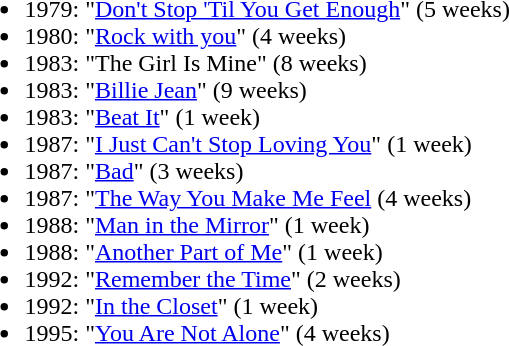<table border="0">
<tr>
<td><div><br><ul><li>1979: "<a href='#'>Don't Stop 'Til You Get Enough</a>" (5 weeks)</li><li>1980: "<a href='#'>Rock with you</a>" (4 weeks)</li><li>1983: "The Girl Is Mine" (8 weeks)</li><li>1983: "<a href='#'>Billie Jean</a>" (9 weeks)</li><li>1983: "<a href='#'>Beat It</a>" (1 week)</li><li>1987: "<a href='#'>I Just Can't Stop Loving You</a>" (1 week)</li><li>1987: "<a href='#'>Bad</a>" (3 weeks)</li><li>1987: "<a href='#'>The Way You Make Me Feel</a> (4 weeks)</li><li>1988: "<a href='#'>Man in the Mirror</a>" (1 week)</li><li>1988: "<a href='#'>Another Part of Me</a>" (1 week)</li><li>1992: "<a href='#'>Remember the Time</a>" (2 weeks)</li><li>1992: "<a href='#'>In the Closet</a>" (1 week)</li><li>1995: "<a href='#'>You Are Not Alone</a>" (4 weeks)</li></ul></div></td>
</tr>
</table>
